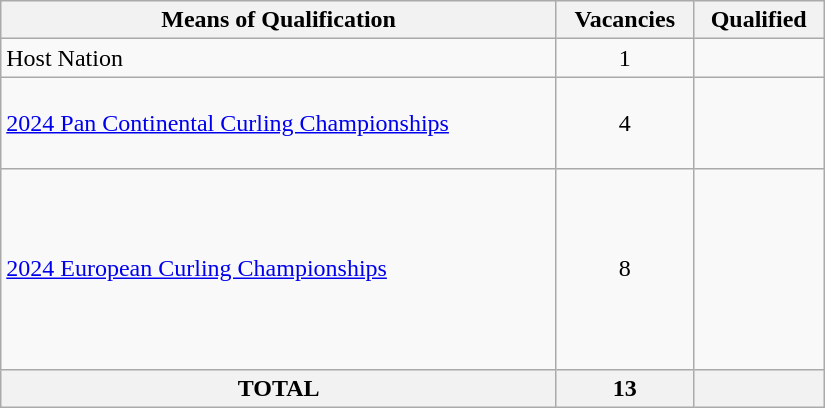<table class="wikitable" style="width:550px;">
<tr>
<th scope="col">Means of Qualification</th>
<th scope="col">Vacancies</th>
<th scope="col">Qualified</th>
</tr>
<tr>
<td>Host Nation</td>
<td align=center>1</td>
<td></td>
</tr>
<tr>
<td><a href='#'>2024 Pan Continental Curling Championships</a></td>
<td align=center>4</td>
<td> <br>  <br>  <br> </td>
</tr>
<tr>
<td><a href='#'>2024 European Curling Championships</a></td>
<td align=center>8</td>
<td> <br>  <br>  <br>  <br>  <br>  <br>  <br> </td>
</tr>
<tr>
<th>TOTAL</th>
<th>13</th>
<th></th>
</tr>
</table>
